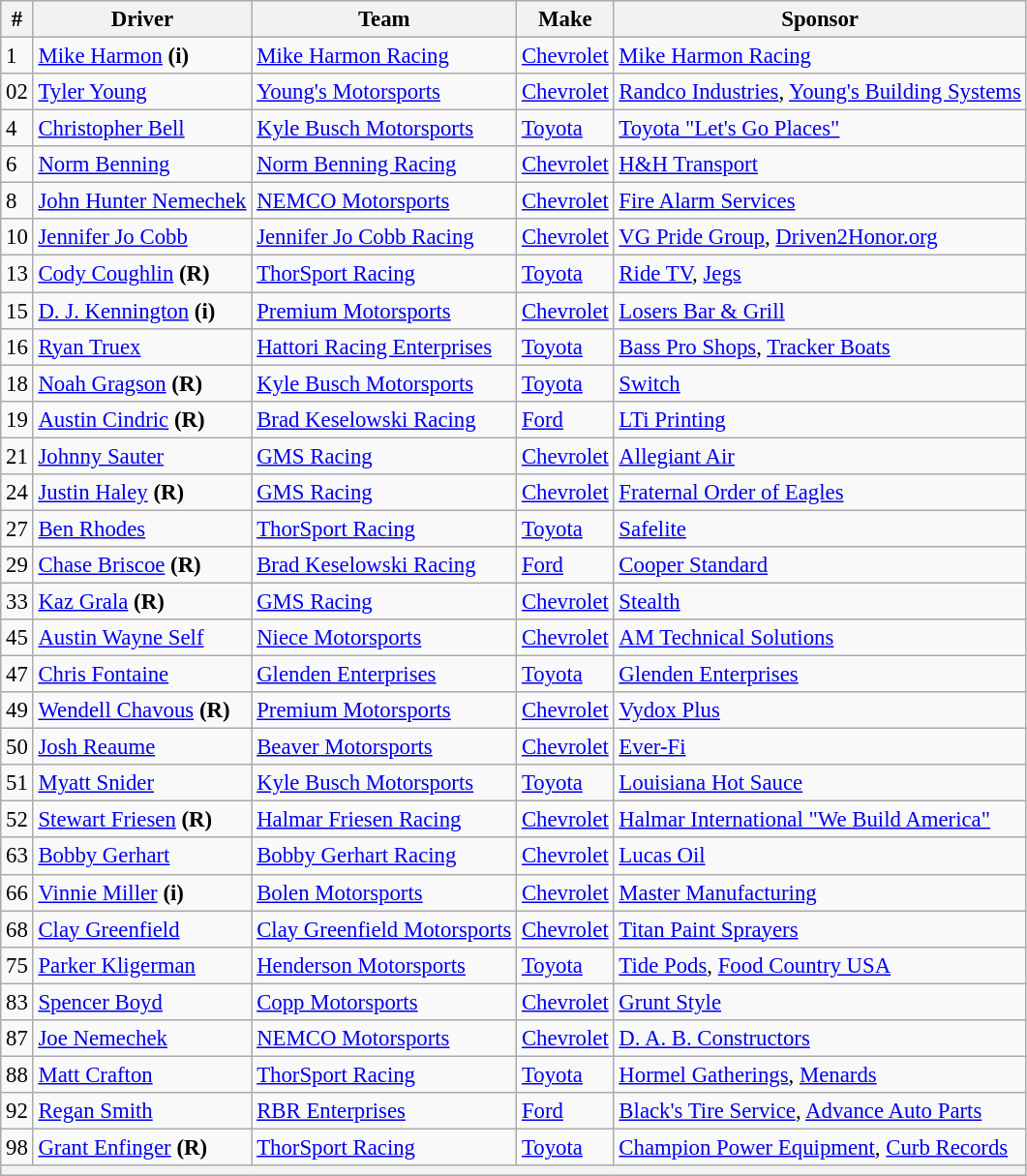<table class="wikitable" style="font-size:95%">
<tr>
<th>#</th>
<th>Driver</th>
<th>Team</th>
<th>Make</th>
<th>Sponsor</th>
</tr>
<tr>
<td>1</td>
<td><a href='#'>Mike Harmon</a> <strong>(i)</strong></td>
<td><a href='#'>Mike Harmon Racing</a></td>
<td><a href='#'>Chevrolet</a></td>
<td><a href='#'>Mike Harmon Racing</a></td>
</tr>
<tr>
<td>02</td>
<td><a href='#'>Tyler Young</a></td>
<td><a href='#'>Young's Motorsports</a></td>
<td><a href='#'>Chevrolet</a></td>
<td><a href='#'>Randco Industries</a>, <a href='#'>Young's Building Systems</a></td>
</tr>
<tr>
<td>4</td>
<td><a href='#'>Christopher Bell</a></td>
<td><a href='#'>Kyle Busch Motorsports</a></td>
<td><a href='#'>Toyota</a></td>
<td><a href='#'>Toyota "Let's Go Places"</a></td>
</tr>
<tr>
<td>6</td>
<td><a href='#'>Norm Benning</a></td>
<td><a href='#'>Norm Benning Racing</a></td>
<td><a href='#'>Chevrolet</a></td>
<td><a href='#'>H&H Transport</a></td>
</tr>
<tr>
<td>8</td>
<td><a href='#'>John Hunter Nemechek</a></td>
<td><a href='#'>NEMCO Motorsports</a></td>
<td><a href='#'>Chevrolet</a></td>
<td><a href='#'>Fire Alarm Services</a></td>
</tr>
<tr>
<td>10</td>
<td><a href='#'>Jennifer Jo Cobb</a></td>
<td><a href='#'>Jennifer Jo Cobb Racing</a></td>
<td><a href='#'>Chevrolet</a></td>
<td><a href='#'>VG Pride Group</a>, <a href='#'>Driven2Honor.org</a></td>
</tr>
<tr>
<td>13</td>
<td><a href='#'>Cody Coughlin</a> <strong>(R)</strong></td>
<td><a href='#'>ThorSport Racing</a></td>
<td><a href='#'>Toyota</a></td>
<td><a href='#'>Ride TV</a>, <a href='#'>Jegs</a></td>
</tr>
<tr>
<td>15</td>
<td><a href='#'>D. J. Kennington</a> <strong>(i)</strong></td>
<td><a href='#'>Premium Motorsports</a></td>
<td><a href='#'>Chevrolet</a></td>
<td><a href='#'>Losers Bar & Grill</a></td>
</tr>
<tr>
<td>16</td>
<td><a href='#'>Ryan Truex</a></td>
<td><a href='#'>Hattori Racing Enterprises</a></td>
<td><a href='#'>Toyota</a></td>
<td><a href='#'>Bass Pro Shops</a>, <a href='#'>Tracker Boats</a></td>
</tr>
<tr>
<td>18</td>
<td><a href='#'>Noah Gragson</a> <strong>(R)</strong></td>
<td><a href='#'>Kyle Busch Motorsports</a></td>
<td><a href='#'>Toyota</a></td>
<td><a href='#'>Switch</a></td>
</tr>
<tr>
<td>19</td>
<td><a href='#'>Austin Cindric</a> <strong>(R)</strong></td>
<td><a href='#'>Brad Keselowski Racing</a></td>
<td><a href='#'>Ford</a></td>
<td><a href='#'>LTi Printing</a></td>
</tr>
<tr>
<td>21</td>
<td><a href='#'>Johnny Sauter</a></td>
<td><a href='#'>GMS Racing</a></td>
<td><a href='#'>Chevrolet</a></td>
<td><a href='#'>Allegiant Air</a></td>
</tr>
<tr>
<td>24</td>
<td><a href='#'>Justin Haley</a> <strong>(R)</strong></td>
<td><a href='#'>GMS Racing</a></td>
<td><a href='#'>Chevrolet</a></td>
<td><a href='#'>Fraternal Order of Eagles</a></td>
</tr>
<tr>
<td>27</td>
<td><a href='#'>Ben Rhodes</a></td>
<td><a href='#'>ThorSport Racing</a></td>
<td><a href='#'>Toyota</a></td>
<td><a href='#'>Safelite</a></td>
</tr>
<tr>
<td>29</td>
<td><a href='#'>Chase Briscoe</a> <strong>(R)</strong></td>
<td><a href='#'>Brad Keselowski Racing</a></td>
<td><a href='#'>Ford</a></td>
<td><a href='#'>Cooper Standard</a></td>
</tr>
<tr>
<td>33</td>
<td><a href='#'>Kaz Grala</a> <strong>(R)</strong></td>
<td><a href='#'>GMS Racing</a></td>
<td><a href='#'>Chevrolet</a></td>
<td><a href='#'>Stealth</a></td>
</tr>
<tr>
<td>45</td>
<td><a href='#'>Austin Wayne Self</a></td>
<td><a href='#'>Niece Motorsports</a></td>
<td><a href='#'>Chevrolet</a></td>
<td><a href='#'>AM Technical Solutions</a></td>
</tr>
<tr>
<td>47</td>
<td><a href='#'>Chris Fontaine</a></td>
<td><a href='#'>Glenden Enterprises</a></td>
<td><a href='#'>Toyota</a></td>
<td><a href='#'>Glenden Enterprises</a></td>
</tr>
<tr>
<td>49</td>
<td><a href='#'>Wendell Chavous</a> <strong>(R)</strong></td>
<td><a href='#'>Premium Motorsports</a></td>
<td><a href='#'>Chevrolet</a></td>
<td><a href='#'>Vydox Plus</a></td>
</tr>
<tr>
<td>50</td>
<td><a href='#'>Josh Reaume</a></td>
<td><a href='#'>Beaver Motorsports</a></td>
<td><a href='#'>Chevrolet</a></td>
<td><a href='#'>Ever-Fi</a></td>
</tr>
<tr>
<td>51</td>
<td><a href='#'>Myatt Snider</a></td>
<td><a href='#'>Kyle Busch Motorsports</a></td>
<td><a href='#'>Toyota</a></td>
<td><a href='#'>Louisiana Hot Sauce</a></td>
</tr>
<tr>
<td>52</td>
<td><a href='#'>Stewart Friesen</a> <strong>(R)</strong></td>
<td><a href='#'>Halmar Friesen Racing</a></td>
<td><a href='#'>Chevrolet</a></td>
<td><a href='#'>Halmar International "We Build America"</a></td>
</tr>
<tr>
<td>63</td>
<td><a href='#'>Bobby Gerhart</a></td>
<td><a href='#'>Bobby Gerhart Racing</a></td>
<td><a href='#'>Chevrolet</a></td>
<td><a href='#'>Lucas Oil</a></td>
</tr>
<tr>
<td>66</td>
<td><a href='#'>Vinnie Miller</a> <strong>(i)</strong></td>
<td><a href='#'>Bolen Motorsports</a></td>
<td><a href='#'>Chevrolet</a></td>
<td><a href='#'>Master Manufacturing</a></td>
</tr>
<tr>
<td>68</td>
<td><a href='#'>Clay Greenfield</a></td>
<td><a href='#'>Clay Greenfield Motorsports</a></td>
<td><a href='#'>Chevrolet</a></td>
<td><a href='#'>Titan Paint Sprayers</a></td>
</tr>
<tr>
<td>75</td>
<td><a href='#'>Parker Kligerman</a></td>
<td><a href='#'>Henderson Motorsports</a></td>
<td><a href='#'>Toyota</a></td>
<td><a href='#'>Tide Pods</a>, <a href='#'>Food Country USA</a></td>
</tr>
<tr>
<td>83</td>
<td><a href='#'>Spencer Boyd</a></td>
<td><a href='#'>Copp Motorsports</a></td>
<td><a href='#'>Chevrolet</a></td>
<td><a href='#'>Grunt Style</a></td>
</tr>
<tr>
<td>87</td>
<td><a href='#'>Joe Nemechek</a></td>
<td><a href='#'>NEMCO Motorsports</a></td>
<td><a href='#'>Chevrolet</a></td>
<td><a href='#'>D. A. B. Constructors</a></td>
</tr>
<tr>
<td>88</td>
<td><a href='#'>Matt Crafton</a></td>
<td><a href='#'>ThorSport Racing</a></td>
<td><a href='#'>Toyota</a></td>
<td><a href='#'>Hormel Gatherings</a>, <a href='#'>Menards</a></td>
</tr>
<tr>
<td>92</td>
<td><a href='#'>Regan Smith</a></td>
<td><a href='#'>RBR Enterprises</a></td>
<td><a href='#'>Ford</a></td>
<td><a href='#'>Black's Tire Service</a>, <a href='#'>Advance Auto Parts</a></td>
</tr>
<tr>
<td>98</td>
<td><a href='#'>Grant Enfinger</a> <strong>(R)</strong></td>
<td><a href='#'>ThorSport Racing</a></td>
<td><a href='#'>Toyota</a></td>
<td><a href='#'>Champion Power Equipment</a>, <a href='#'>Curb Records</a></td>
</tr>
<tr>
<th colspan="5"></th>
</tr>
</table>
